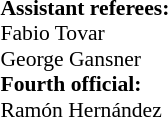<table width=50% style="font-size: 90%">
<tr>
<td><br><strong>Assistant referees:</strong>
<br> Fabio Tovar
<br> George Gansner
<br><strong>Fourth official:</strong>
<br> Ramón Hernández</td>
</tr>
</table>
